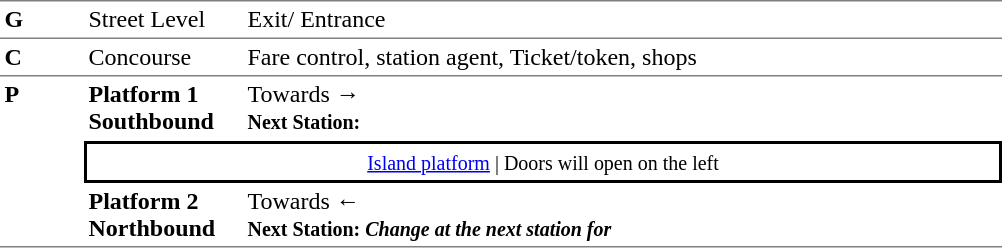<table table border=0 cellspacing=0 cellpadding=3>
<tr>
<td style="border-top:solid 1px grey;border-bottom:solid 1px grey;" width=50 valign=top><strong>G</strong></td>
<td style="border-top:solid 1px grey;border-bottom:solid 1px grey;" width=100 valign=top>Street Level</td>
<td style="border-top:solid 1px grey;border-bottom:solid 1px grey;" width=500 valign=top>Exit/ Entrance</td>
</tr>
<tr>
<td style="border-bottom:solid 1px grey;"><strong>C</strong></td>
<td style="border-bottom:solid 1px grey;">Concourse</td>
<td style="border-bottom:solid 1px grey;">Fare control, station agent, Ticket/token, shops</td>
</tr>
<tr>
<td style="border-bottom:solid 1px grey;" width=50 rowspan=3 valign=top><strong>P</strong></td>
<td style="border-bottom:solid 1px white;" width=100><span><strong>Platform 1</strong><br><strong>Southbound</strong></span></td>
<td style="border-bottom:solid 1px white;" width=500>Towards → <br><small><strong>Next Station:</strong> </small></td>
</tr>
<tr>
<td style="border-top:solid 2px black;border-right:solid 2px black;border-left:solid 2px black;border-bottom:solid 2px black;text-align:center;" colspan=2><small><a href='#'>Island platform</a> | Doors will open on the left </small></td>
</tr>
<tr>
<td style="border-bottom:solid 1px grey;" width=100><span><strong>Platform 2</strong><br><strong>Northbound</strong></span></td>
<td style="border-bottom:solid 1px grey;" width="500">Towards ← <br><small><strong>Next Station:</strong> </small> <small><strong><em>Change at the next station for <strong><em></small></td>
</tr>
</table>
